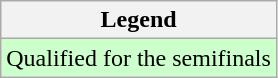<table class="wikitable">
<tr>
<th>Legend</th>
</tr>
<tr bgcolor=#ccffcc>
<td>Qualified for the semifinals</td>
</tr>
</table>
